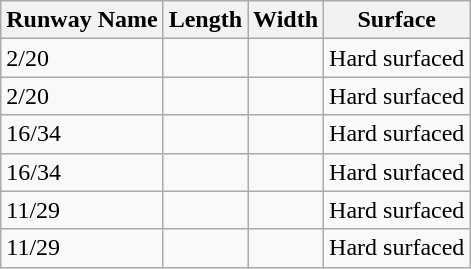<table class="wikitable">
<tr>
<th>Runway Name</th>
<th>Length</th>
<th>Width</th>
<th>Surface</th>
</tr>
<tr>
<td>2/20</td>
<td></td>
<td></td>
<td>Hard surfaced</td>
</tr>
<tr>
<td>2/20</td>
<td></td>
<td></td>
<td>Hard surfaced</td>
</tr>
<tr>
<td>16/34</td>
<td></td>
<td></td>
<td>Hard surfaced</td>
</tr>
<tr>
<td>16/34</td>
<td></td>
<td></td>
<td>Hard surfaced</td>
</tr>
<tr>
<td>11/29</td>
<td></td>
<td></td>
<td>Hard surfaced</td>
</tr>
<tr>
<td>11/29</td>
<td></td>
<td></td>
<td>Hard surfaced</td>
</tr>
</table>
